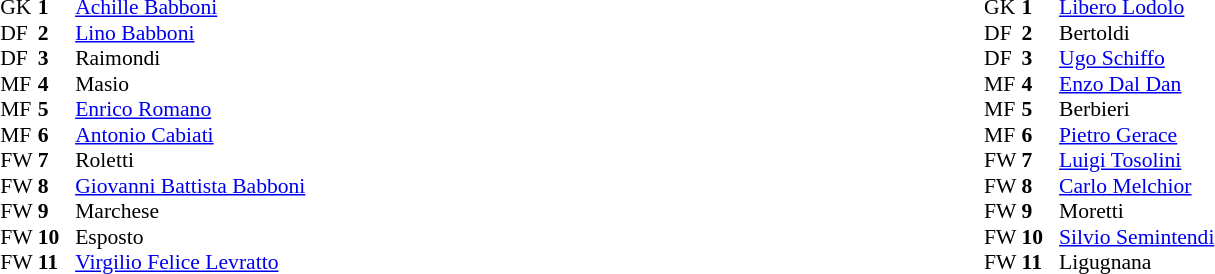<table width="100%">
<tr>
<td valign="top" width="50%"><br><table style="font-size: 90%" cellspacing="0" cellpadding="0" align=center>
<tr>
<th width="25"></th>
<th width="25"></th>
</tr>
<tr>
<td>GK</td>
<td><strong>1</strong></td>
<td> <a href='#'>Achille Babboni</a></td>
</tr>
<tr>
<td>DF</td>
<td><strong>2</strong></td>
<td> <a href='#'>Lino Babboni</a></td>
</tr>
<tr>
<td>DF</td>
<td><strong>3</strong></td>
<td> Raimondi</td>
</tr>
<tr>
<td>MF</td>
<td><strong>4</strong></td>
<td> Masio</td>
</tr>
<tr>
<td>MF</td>
<td><strong>5</strong></td>
<td> <a href='#'>Enrico Romano</a></td>
</tr>
<tr>
<td>MF</td>
<td><strong>6</strong></td>
<td> <a href='#'>Antonio Cabiati</a></td>
</tr>
<tr>
<td>FW</td>
<td><strong>7</strong></td>
<td> Roletti</td>
</tr>
<tr>
<td>FW</td>
<td><strong>8</strong></td>
<td> <a href='#'>Giovanni Battista Babboni</a></td>
</tr>
<tr>
<td>FW</td>
<td><strong>9</strong></td>
<td> Marchese</td>
</tr>
<tr>
<td>FW</td>
<td><strong>10</strong></td>
<td> Esposto</td>
</tr>
<tr>
<td>FW</td>
<td><strong>11</strong></td>
<td> <a href='#'>Virgilio Felice Levratto</a></td>
</tr>
</table>
</td>
<td valign="top" width="50%"><br><table style="font-size: 90%" cellspacing="0" cellpadding="0" align=center>
<tr>
<td colspan="4"></td>
</tr>
<tr>
<th width="25"></th>
<th width="25"></th>
</tr>
<tr>
<td>GK</td>
<td><strong>1</strong></td>
<td> <a href='#'>Libero Lodolo</a></td>
</tr>
<tr>
<td>DF</td>
<td><strong>2</strong></td>
<td> Bertoldi</td>
</tr>
<tr>
<td>DF</td>
<td><strong>3</strong></td>
<td> <a href='#'>Ugo Schiffo</a></td>
</tr>
<tr>
<td>MF</td>
<td><strong>4</strong></td>
<td> <a href='#'>Enzo Dal Dan</a></td>
</tr>
<tr>
<td>MF</td>
<td><strong>5</strong></td>
<td> Berbieri</td>
</tr>
<tr>
<td>MF</td>
<td><strong>6</strong></td>
<td> <a href='#'>Pietro Gerace</a></td>
</tr>
<tr>
<td>FW</td>
<td><strong>7</strong></td>
<td> <a href='#'>Luigi Tosolini</a></td>
</tr>
<tr>
<td>FW</td>
<td><strong>8</strong></td>
<td> <a href='#'>Carlo Melchior</a></td>
</tr>
<tr>
<td>FW</td>
<td><strong>9</strong></td>
<td> Moretti</td>
</tr>
<tr>
<td>FW</td>
<td><strong>10</strong></td>
<td> <a href='#'>Silvio Semintendi</a></td>
</tr>
<tr>
<td>FW</td>
<td><strong>11</strong></td>
<td> Ligugnana</td>
</tr>
</table>
</td>
</tr>
</table>
